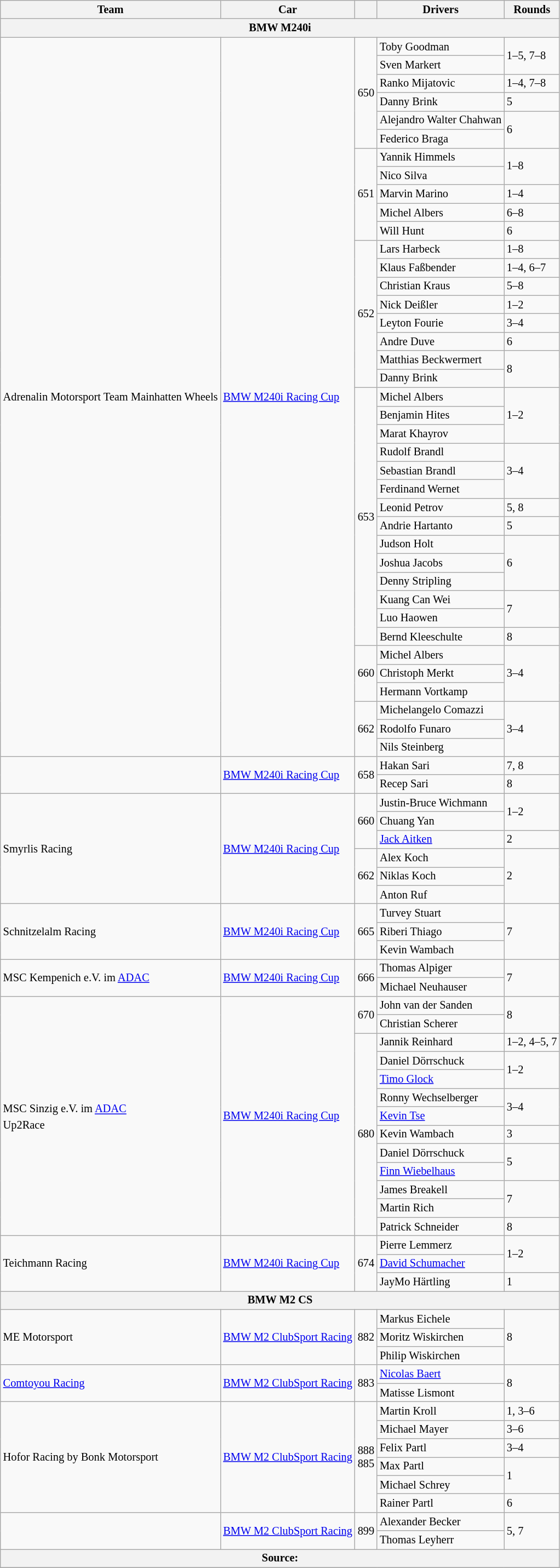<table class="wikitable" style="font-size: 85%;">
<tr>
<th>Team</th>
<th>Car</th>
<th></th>
<th>Drivers</th>
<th>Rounds</th>
</tr>
<tr>
<th colspan="5">BMW M240i</th>
</tr>
<tr>
<td rowspan="39"> Adrenalin Motorsport Team Mainhatten Wheels</td>
<td rowspan="39"><a href='#'>BMW M240i Racing Cup</a></td>
<td rowspan="6" align="center">650</td>
<td> Toby Goodman</td>
<td rowspan="2">1–5, 7–8</td>
</tr>
<tr>
<td> Sven Markert</td>
</tr>
<tr>
<td> Ranko Mijatovic</td>
<td rowspan="1">1–4, 7–8</td>
</tr>
<tr>
<td> Danny Brink</td>
<td rowspan="1">5</td>
</tr>
<tr>
<td> Alejandro Walter Chahwan</td>
<td rowspan="2">6</td>
</tr>
<tr>
<td> Federico Braga</td>
</tr>
<tr>
<td rowspan="5" align="center">651</td>
<td> Yannik Himmels</td>
<td rowspan="2">1–8</td>
</tr>
<tr>
<td> Nico Silva</td>
</tr>
<tr>
<td> Marvin Marino</td>
<td rowspan="1">1–4</td>
</tr>
<tr>
<td> Michel Albers</td>
<td rowspan="1">6–8</td>
</tr>
<tr>
<td> Will Hunt</td>
<td rowspan="1">6</td>
</tr>
<tr>
<td rowspan="8" align="center">652</td>
<td> Lars Harbeck</td>
<td rowspan="1">1–8</td>
</tr>
<tr>
<td> Klaus Faßbender</td>
<td rowspan="1">1–4, 6–7</td>
</tr>
<tr>
<td> Christian Kraus</td>
<td rowspan="1">5–8</td>
</tr>
<tr>
<td> Nick Deißler</td>
<td rowspan="1">1–2</td>
</tr>
<tr>
<td> Leyton Fourie</td>
<td rowspan="1">3–4</td>
</tr>
<tr>
<td> Andre Duve</td>
<td rowspan="1">6</td>
</tr>
<tr>
<td> Matthias Beckwermert</td>
<td rowspan="2">8</td>
</tr>
<tr>
<td> Danny Brink</td>
</tr>
<tr>
<td rowspan="14" align="center">653</td>
<td> Michel Albers</td>
<td rowspan="3">1–2</td>
</tr>
<tr>
<td> Benjamin Hites</td>
</tr>
<tr>
<td> Marat Khayrov</td>
</tr>
<tr>
<td> Rudolf Brandl</td>
<td rowspan="3">3–4</td>
</tr>
<tr>
<td> Sebastian Brandl</td>
</tr>
<tr>
<td> Ferdinand Wernet</td>
</tr>
<tr>
<td> Leonid Petrov</td>
<td rowspan="1">5, 8</td>
</tr>
<tr>
<td> Andrie Hartanto</td>
<td rowspan="1">5</td>
</tr>
<tr>
<td> Judson Holt</td>
<td rowspan="3">6</td>
</tr>
<tr>
<td> Joshua Jacobs</td>
</tr>
<tr>
<td> Denny Stripling</td>
</tr>
<tr>
<td> Kuang Can Wei</td>
<td rowspan="2">7</td>
</tr>
<tr>
<td> Luo Haowen</td>
</tr>
<tr>
<td> Bernd Kleeschulte</td>
<td rowspan="1">8</td>
</tr>
<tr>
<td rowspan="3" align="center">660</td>
<td> Michel Albers</td>
<td rowspan="3">3–4</td>
</tr>
<tr>
<td> Christoph Merkt</td>
</tr>
<tr>
<td> Hermann Vortkamp</td>
</tr>
<tr>
<td rowspan="3" align="center">662</td>
<td> Michelangelo Comazzi</td>
<td rowspan="3">3–4</td>
</tr>
<tr>
<td> Rodolfo Funaro</td>
</tr>
<tr>
<td> Nils Steinberg</td>
</tr>
<tr>
<td rowspan="2"></td>
<td rowspan="2"><a href='#'>BMW M240i Racing Cup</a></td>
<td rowspan="2" align="center">658</td>
<td> Hakan Sari</td>
<td rowspan="1">7, 8</td>
</tr>
<tr>
<td> Recep Sari</td>
<td rowspan="1">8</td>
</tr>
<tr>
<td rowspan="6"> Smyrlis Racing</td>
<td rowspan="6"><a href='#'>BMW M240i Racing Cup</a></td>
<td rowspan="3" align="center">660</td>
<td> Justin-Bruce Wichmann</td>
<td rowspan="2">1–2</td>
</tr>
<tr>
<td> Chuang Yan</td>
</tr>
<tr>
<td> <a href='#'>Jack Aitken</a></td>
<td rowspan="1">2</td>
</tr>
<tr>
<td rowspan="3" align="center">662</td>
<td> Alex Koch</td>
<td rowspan="3">2</td>
</tr>
<tr>
<td> Niklas Koch</td>
</tr>
<tr>
<td> Anton Ruf</td>
</tr>
<tr>
<td rowspan="3"> Schnitzelalm Racing</td>
<td rowspan="3"><a href='#'>BMW M240i Racing Cup</a></td>
<td rowspan="3" align="center">665</td>
<td> Turvey Stuart</td>
<td rowspan="3">7</td>
</tr>
<tr>
<td> Riberi Thiago</td>
</tr>
<tr>
<td> Kevin Wambach</td>
</tr>
<tr>
<td rowspan="2"> MSC Kempenich e.V. im <a href='#'>ADAC</a></td>
<td rowspan="2"><a href='#'>BMW M240i Racing Cup</a></td>
<td rowspan="2" align="center">666</td>
<td> Thomas Alpiger</td>
<td rowspan="2">7</td>
</tr>
<tr>
<td> Michael Neuhauser</td>
</tr>
<tr>
<td rowspan="13"> MSC Sinzig e.V. im <a href='#'>ADAC</a> <sup></sup><br> Up2Race <sup></sup></td>
<td rowspan="13"><a href='#'>BMW M240i Racing Cup</a></td>
<td rowspan="2" align="center">670</td>
<td> John van der Sanden</td>
<td rowspan="2">8</td>
</tr>
<tr>
<td> Christian Scherer</td>
</tr>
<tr>
<td rowspan="11" align="center">680</td>
<td> Jannik Reinhard</td>
<td rowspan="1">1–2, 4–5, 7</td>
</tr>
<tr>
<td> Daniel Dörrschuck</td>
<td rowspan="2">1–2</td>
</tr>
<tr>
<td> <a href='#'>Timo Glock</a></td>
</tr>
<tr>
<td> Ronny Wechselberger</td>
<td rowspan="2">3–4</td>
</tr>
<tr>
<td> <a href='#'>Kevin Tse</a></td>
</tr>
<tr>
<td> Kevin Wambach</td>
<td rowspan="1">3</td>
</tr>
<tr>
<td> Daniel Dörrschuck</td>
<td rowspan="2">5</td>
</tr>
<tr>
<td> <a href='#'>Finn Wiebelhaus</a></td>
</tr>
<tr>
<td> James Breakell</td>
<td rowspan="2">7</td>
</tr>
<tr>
<td> Martin Rich</td>
</tr>
<tr>
<td> Patrick Schneider</td>
<td rowspan="1">8</td>
</tr>
<tr>
<td rowspan="3"> Teichmann Racing</td>
<td rowspan="3"><a href='#'>BMW M240i Racing Cup</a></td>
<td rowspan="3" align="center">674</td>
<td> Pierre Lemmerz</td>
<td rowspan="2">1–2</td>
</tr>
<tr>
<td> <a href='#'>David Schumacher</a></td>
</tr>
<tr>
<td> JayMo Härtling</td>
<td rowspan="1">1</td>
</tr>
<tr>
<th colspan="5">BMW M2 CS</th>
</tr>
<tr>
<td rowspan="3"> ME Motorsport</td>
<td rowspan="3"><a href='#'>BMW M2 ClubSport Racing</a></td>
<td rowspan="3" align="center">882</td>
<td> Markus Eichele</td>
<td rowspan="3">8</td>
</tr>
<tr>
<td> Moritz Wiskirchen</td>
</tr>
<tr>
<td> Philip Wiskirchen</td>
</tr>
<tr>
<td rowspan="2"> <a href='#'>Comtoyou Racing</a></td>
<td rowspan="2"><a href='#'>BMW M2 ClubSport Racing</a></td>
<td rowspan="2" align="center">883</td>
<td> <a href='#'>Nicolas Baert</a></td>
<td rowspan="2">8</td>
</tr>
<tr>
<td> Matisse Lismont</td>
</tr>
<tr>
<td rowspan="6"> Hofor Racing by Bonk Motorsport</td>
<td rowspan="6"><a href='#'>BMW M2 ClubSport Racing</a></td>
<td rowspan="6" align="center">888<br>885</td>
<td> Martin Kroll</td>
<td rowspan="1">1, 3–6</td>
</tr>
<tr>
<td> Michael Mayer</td>
<td rowspan="1">3–6</td>
</tr>
<tr>
<td> Felix Partl</td>
<td rowspan="1">3–4</td>
</tr>
<tr>
<td> Max Partl</td>
<td rowspan="2">1</td>
</tr>
<tr>
<td> Michael Schrey</td>
</tr>
<tr>
<td> Rainer Partl</td>
<td rowspan="1">6</td>
</tr>
<tr>
<td rowspan="2"></td>
<td rowspan="2"><a href='#'>BMW M2 ClubSport Racing</a></td>
<td rowspan="2" align="center">899</td>
<td> Alexander Becker</td>
<td rowspan="2">5, 7</td>
</tr>
<tr>
<td> Thomas Leyherr</td>
</tr>
<tr>
<th colspan="5">Source:</th>
</tr>
<tr>
</tr>
</table>
